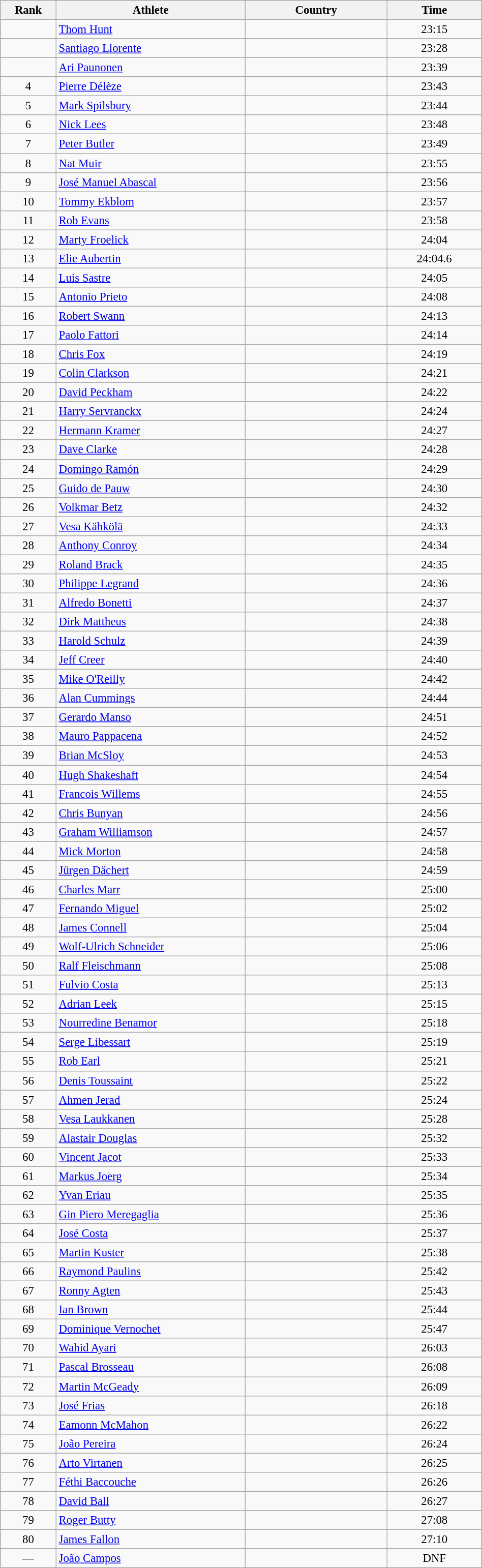<table class="wikitable sortable" style=" text-align:center; font-size:95%;" width="50%">
<tr>
<th width=5%>Rank</th>
<th width=20%>Athlete</th>
<th width=15%>Country</th>
<th width=10%>Time</th>
</tr>
<tr>
<td align=center></td>
<td align=left><a href='#'>Thom Hunt</a></td>
<td align=left></td>
<td>23:15</td>
</tr>
<tr>
<td align=center></td>
<td align=left><a href='#'>Santiago Llorente</a></td>
<td align=left></td>
<td>23:28</td>
</tr>
<tr>
<td align=center></td>
<td align=left><a href='#'>Ari Paunonen</a></td>
<td align=left></td>
<td>23:39</td>
</tr>
<tr>
<td align=center>4</td>
<td align=left><a href='#'>Pierre Délèze</a></td>
<td align=left></td>
<td>23:43</td>
</tr>
<tr>
<td align=center>5</td>
<td align=left><a href='#'>Mark Spilsbury</a></td>
<td align=left></td>
<td>23:44</td>
</tr>
<tr>
<td align=center>6</td>
<td align=left><a href='#'>Nick Lees</a></td>
<td align=left></td>
<td>23:48</td>
</tr>
<tr>
<td align=center>7</td>
<td align=left><a href='#'>Peter Butler</a></td>
<td align=left></td>
<td>23:49</td>
</tr>
<tr>
<td align=center>8</td>
<td align=left><a href='#'>Nat Muir</a></td>
<td align=left></td>
<td>23:55</td>
</tr>
<tr>
<td align=center>9</td>
<td align=left><a href='#'>José Manuel Abascal</a></td>
<td align=left></td>
<td>23:56</td>
</tr>
<tr>
<td align=center>10</td>
<td align=left><a href='#'>Tommy Ekblom</a></td>
<td align=left></td>
<td>23:57</td>
</tr>
<tr>
<td align=center>11</td>
<td align=left><a href='#'>Rob Evans</a></td>
<td align=left></td>
<td>23:58</td>
</tr>
<tr>
<td align=center>12</td>
<td align=left><a href='#'>Marty Froelick</a></td>
<td align=left></td>
<td>24:04</td>
</tr>
<tr>
<td align=center>13</td>
<td align=left><a href='#'>Elie Aubertin</a></td>
<td align=left></td>
<td>24:04.6</td>
</tr>
<tr>
<td align=center>14</td>
<td align=left><a href='#'>Luis Sastre</a></td>
<td align=left></td>
<td>24:05</td>
</tr>
<tr>
<td align=center>15</td>
<td align=left><a href='#'>Antonio Prieto</a></td>
<td align=left></td>
<td>24:08</td>
</tr>
<tr>
<td align=center>16</td>
<td align=left><a href='#'>Robert Swann</a></td>
<td align=left></td>
<td>24:13</td>
</tr>
<tr>
<td align=center>17</td>
<td align=left><a href='#'>Paolo Fattori</a></td>
<td align=left></td>
<td>24:14</td>
</tr>
<tr>
<td align=center>18</td>
<td align=left><a href='#'>Chris Fox</a></td>
<td align=left></td>
<td>24:19</td>
</tr>
<tr>
<td align=center>19</td>
<td align=left><a href='#'>Colin Clarkson</a></td>
<td align=left></td>
<td>24:21</td>
</tr>
<tr>
<td align=center>20</td>
<td align=left><a href='#'>David Peckham</a></td>
<td align=left></td>
<td>24:22</td>
</tr>
<tr>
<td align=center>21</td>
<td align=left><a href='#'>Harry Servranckx</a></td>
<td align=left></td>
<td>24:24</td>
</tr>
<tr>
<td align=center>22</td>
<td align=left><a href='#'>Hermann Kramer</a></td>
<td align=left></td>
<td>24:27</td>
</tr>
<tr>
<td align=center>23</td>
<td align=left><a href='#'>Dave Clarke</a></td>
<td align=left></td>
<td>24:28</td>
</tr>
<tr>
<td align=center>24</td>
<td align=left><a href='#'>Domingo Ramón</a></td>
<td align=left></td>
<td>24:29</td>
</tr>
<tr>
<td align=center>25</td>
<td align=left><a href='#'>Guido de Pauw</a></td>
<td align=left></td>
<td>24:30</td>
</tr>
<tr>
<td align=center>26</td>
<td align=left><a href='#'>Volkmar Betz</a></td>
<td align=left></td>
<td>24:32</td>
</tr>
<tr>
<td align=center>27</td>
<td align=left><a href='#'>Vesa Kähkölä</a></td>
<td align=left></td>
<td>24:33</td>
</tr>
<tr>
<td align=center>28</td>
<td align=left><a href='#'>Anthony Conroy</a></td>
<td align=left></td>
<td>24:34</td>
</tr>
<tr>
<td align=center>29</td>
<td align=left><a href='#'>Roland Brack</a></td>
<td align=left></td>
<td>24:35</td>
</tr>
<tr>
<td align=center>30</td>
<td align=left><a href='#'>Philippe Legrand</a></td>
<td align=left></td>
<td>24:36</td>
</tr>
<tr>
<td align=center>31</td>
<td align=left><a href='#'>Alfredo Bonetti</a></td>
<td align=left></td>
<td>24:37</td>
</tr>
<tr>
<td align=center>32</td>
<td align=left><a href='#'>Dirk Mattheus</a></td>
<td align=left></td>
<td>24:38</td>
</tr>
<tr>
<td align=center>33</td>
<td align=left><a href='#'>Harold Schulz</a></td>
<td align=left></td>
<td>24:39</td>
</tr>
<tr>
<td align=center>34</td>
<td align=left><a href='#'>Jeff Creer</a></td>
<td align=left></td>
<td>24:40</td>
</tr>
<tr>
<td align=center>35</td>
<td align=left><a href='#'>Mike O'Reilly</a></td>
<td align=left></td>
<td>24:42</td>
</tr>
<tr>
<td align=center>36</td>
<td align=left><a href='#'>Alan Cummings</a></td>
<td align=left></td>
<td>24:44</td>
</tr>
<tr>
<td align=center>37</td>
<td align=left><a href='#'>Gerardo Manso</a></td>
<td align=left></td>
<td>24:51</td>
</tr>
<tr>
<td align=center>38</td>
<td align=left><a href='#'>Mauro Pappacena</a></td>
<td align=left></td>
<td>24:52</td>
</tr>
<tr>
<td align=center>39</td>
<td align=left><a href='#'>Brian McSloy</a></td>
<td align=left></td>
<td>24:53</td>
</tr>
<tr>
<td align=center>40</td>
<td align=left><a href='#'>Hugh Shakeshaft</a></td>
<td align=left></td>
<td>24:54</td>
</tr>
<tr>
<td align=center>41</td>
<td align=left><a href='#'>Francois Willems</a></td>
<td align=left></td>
<td>24:55</td>
</tr>
<tr>
<td align=center>42</td>
<td align=left><a href='#'>Chris Bunyan</a></td>
<td align=left></td>
<td>24:56</td>
</tr>
<tr>
<td align=center>43</td>
<td align=left><a href='#'>Graham Williamson</a></td>
<td align=left></td>
<td>24:57</td>
</tr>
<tr>
<td align=center>44</td>
<td align=left><a href='#'>Mick Morton</a></td>
<td align=left></td>
<td>24:58</td>
</tr>
<tr>
<td align=center>45</td>
<td align=left><a href='#'>Jürgen Dächert</a></td>
<td align=left></td>
<td>24:59</td>
</tr>
<tr>
<td align=center>46</td>
<td align=left><a href='#'>Charles Marr</a></td>
<td align=left></td>
<td>25:00</td>
</tr>
<tr>
<td align=center>47</td>
<td align=left><a href='#'>Fernando Miguel</a></td>
<td align=left></td>
<td>25:02</td>
</tr>
<tr>
<td align=center>48</td>
<td align=left><a href='#'>James Connell</a></td>
<td align=left></td>
<td>25:04</td>
</tr>
<tr>
<td align=center>49</td>
<td align=left><a href='#'>Wolf-Ulrich Schneider</a></td>
<td align=left></td>
<td>25:06</td>
</tr>
<tr>
<td align=center>50</td>
<td align=left><a href='#'>Ralf Fleischmann</a></td>
<td align=left></td>
<td>25:08</td>
</tr>
<tr>
<td align=center>51</td>
<td align=left><a href='#'>Fulvio Costa</a></td>
<td align=left></td>
<td>25:13</td>
</tr>
<tr>
<td align=center>52</td>
<td align=left><a href='#'>Adrian Leek</a></td>
<td align=left></td>
<td>25:15</td>
</tr>
<tr>
<td align=center>53</td>
<td align=left><a href='#'>Nourredine Benamor</a></td>
<td align=left></td>
<td>25:18</td>
</tr>
<tr>
<td align=center>54</td>
<td align=left><a href='#'>Serge Libessart</a></td>
<td align=left></td>
<td>25:19</td>
</tr>
<tr>
<td align=center>55</td>
<td align=left><a href='#'>Rob Earl</a></td>
<td align=left></td>
<td>25:21</td>
</tr>
<tr>
<td align=center>56</td>
<td align=left><a href='#'>Denis Toussaint</a></td>
<td align=left></td>
<td>25:22</td>
</tr>
<tr>
<td align=center>57</td>
<td align=left><a href='#'>Ahmen Jerad</a></td>
<td align=left></td>
<td>25:24</td>
</tr>
<tr>
<td align=center>58</td>
<td align=left><a href='#'>Vesa Laukkanen</a></td>
<td align=left></td>
<td>25:28</td>
</tr>
<tr>
<td align=center>59</td>
<td align=left><a href='#'>Alastair Douglas</a></td>
<td align=left></td>
<td>25:32</td>
</tr>
<tr>
<td align=center>60</td>
<td align=left><a href='#'>Vincent Jacot</a></td>
<td align=left></td>
<td>25:33</td>
</tr>
<tr>
<td align=center>61</td>
<td align=left><a href='#'>Markus Joerg</a></td>
<td align=left></td>
<td>25:34</td>
</tr>
<tr>
<td align=center>62</td>
<td align=left><a href='#'>Yvan Eriau</a></td>
<td align=left></td>
<td>25:35</td>
</tr>
<tr>
<td align=center>63</td>
<td align=left><a href='#'>Gin Piero Meregaglia</a></td>
<td align=left></td>
<td>25:36</td>
</tr>
<tr>
<td align=center>64</td>
<td align=left><a href='#'>José Costa</a></td>
<td align=left></td>
<td>25:37</td>
</tr>
<tr>
<td align=center>65</td>
<td align=left><a href='#'>Martin Kuster</a></td>
<td align=left></td>
<td>25:38</td>
</tr>
<tr>
<td align=center>66</td>
<td align=left><a href='#'>Raymond Paulins</a></td>
<td align=left></td>
<td>25:42</td>
</tr>
<tr>
<td align=center>67</td>
<td align=left><a href='#'>Ronny Agten</a></td>
<td align=left></td>
<td>25:43</td>
</tr>
<tr>
<td align=center>68</td>
<td align=left><a href='#'>Ian Brown</a></td>
<td align=left></td>
<td>25:44</td>
</tr>
<tr>
<td align=center>69</td>
<td align=left><a href='#'>Dominique Vernochet</a></td>
<td align=left></td>
<td>25:47</td>
</tr>
<tr>
<td align=center>70</td>
<td align=left><a href='#'>Wahid Ayari</a></td>
<td align=left></td>
<td>26:03</td>
</tr>
<tr>
<td align=center>71</td>
<td align=left><a href='#'>Pascal Brosseau</a></td>
<td align=left></td>
<td>26:08</td>
</tr>
<tr>
<td align=center>72</td>
<td align=left><a href='#'>Martin McGeady</a></td>
<td align=left></td>
<td>26:09</td>
</tr>
<tr>
<td align=center>73</td>
<td align=left><a href='#'>José Frias</a></td>
<td align=left></td>
<td>26:18</td>
</tr>
<tr>
<td align=center>74</td>
<td align=left><a href='#'>Eamonn McMahon</a></td>
<td align=left></td>
<td>26:22</td>
</tr>
<tr>
<td align=center>75</td>
<td align=left><a href='#'>João Pereira</a></td>
<td align=left></td>
<td>26:24</td>
</tr>
<tr>
<td align=center>76</td>
<td align=left><a href='#'>Arto Virtanen</a></td>
<td align=left></td>
<td>26:25</td>
</tr>
<tr>
<td align=center>77</td>
<td align=left><a href='#'>Féthi Baccouche</a></td>
<td align=left></td>
<td>26:26</td>
</tr>
<tr>
<td align=center>78</td>
<td align=left><a href='#'>David Ball</a></td>
<td align=left></td>
<td>26:27</td>
</tr>
<tr>
<td align=center>79</td>
<td align=left><a href='#'>Roger Butty</a></td>
<td align=left></td>
<td>27:08</td>
</tr>
<tr>
<td align=center>80</td>
<td align=left><a href='#'>James Fallon</a></td>
<td align=left></td>
<td>27:10</td>
</tr>
<tr>
<td align=center>—</td>
<td align=left><a href='#'>João Campos</a></td>
<td align=left></td>
<td>DNF</td>
</tr>
</table>
